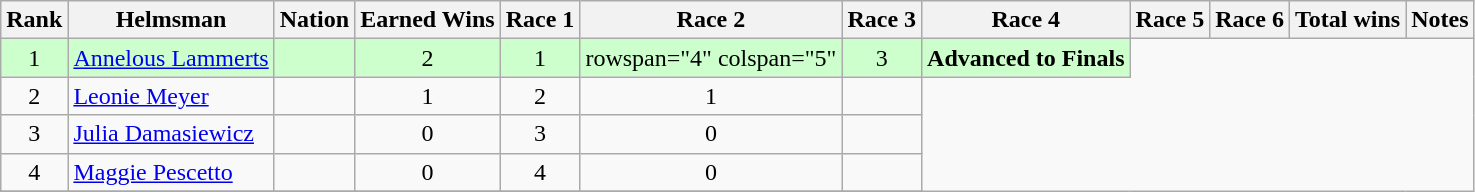<table class="wikitable sortable" style="text-align:center">
<tr>
<th>Rank</th>
<th>Helmsman</th>
<th>Nation</th>
<th>Earned Wins</th>
<th>Race 1</th>
<th>Race 2</th>
<th>Race 3</th>
<th>Race 4</th>
<th>Race 5</th>
<th>Race 6</th>
<th>Total wins</th>
<th>Notes</th>
</tr>
<tr bgcolor=ccffcc>
<td>1</td>
<td align="left"><a href='#'>Annelous Lammerts</a></td>
<td align="left"></td>
<td>2</td>
<td>1</td>
<td>rowspan="4" colspan="5" </td>
<td>3</td>
<td><strong>Advanced to Finals</strong></td>
</tr>
<tr>
<td>2</td>
<td align="left"><a href='#'>Leonie Meyer</a></td>
<td align="left"></td>
<td>1</td>
<td>2</td>
<td>1</td>
<td></td>
</tr>
<tr>
<td>3</td>
<td align="left"><a href='#'>Julia Damasiewicz</a></td>
<td align="left"></td>
<td>0</td>
<td>3</td>
<td>0</td>
<td></td>
</tr>
<tr>
<td>4</td>
<td align="left"><a href='#'>Maggie Pescetto</a></td>
<td align="left"></td>
<td>0</td>
<td>4</td>
<td>0</td>
<td></td>
</tr>
<tr>
</tr>
</table>
